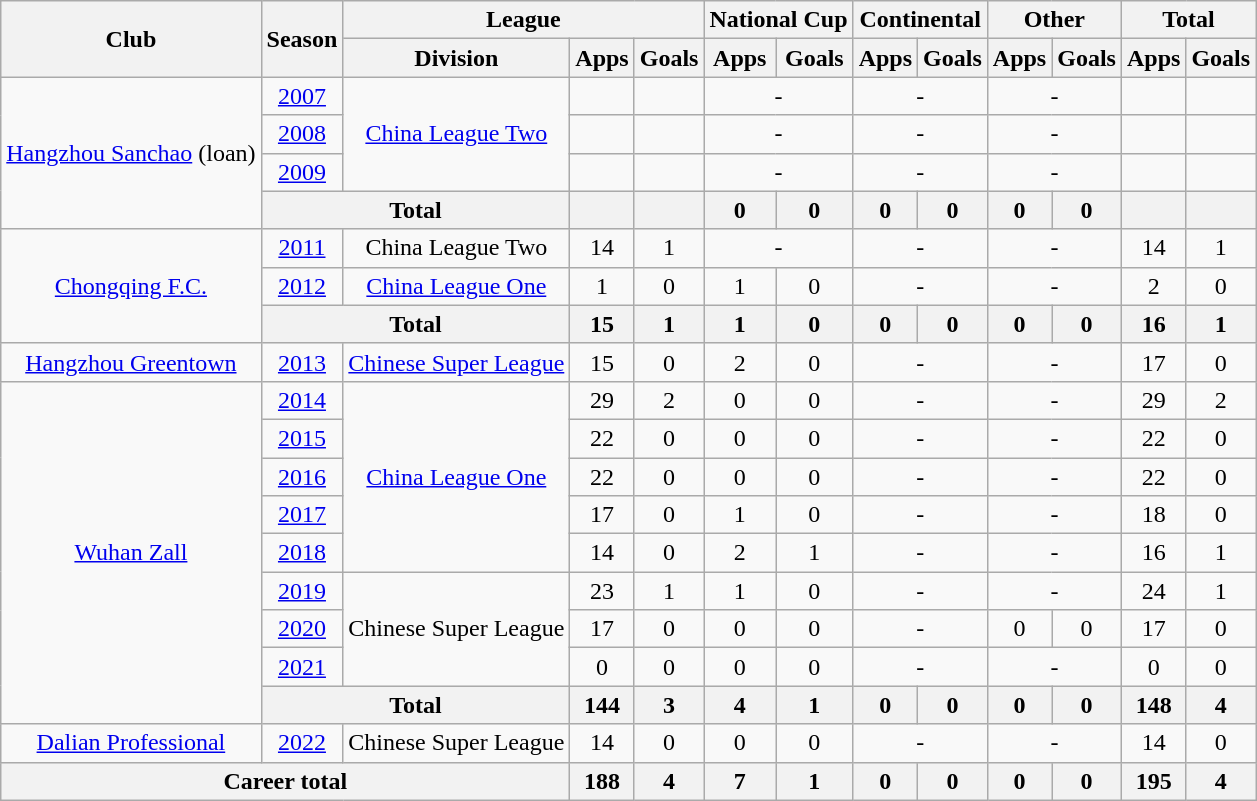<table class="wikitable" style="text-align: center">
<tr>
<th rowspan="2">Club</th>
<th rowspan="2">Season</th>
<th colspan="3">League</th>
<th colspan="2">National Cup</th>
<th colspan="2">Continental</th>
<th colspan="2">Other</th>
<th colspan="2">Total</th>
</tr>
<tr>
<th>Division</th>
<th>Apps</th>
<th>Goals</th>
<th>Apps</th>
<th>Goals</th>
<th>Apps</th>
<th>Goals</th>
<th>Apps</th>
<th>Goals</th>
<th>Apps</th>
<th>Goals</th>
</tr>
<tr>
<td rowspan=4><a href='#'>Hangzhou Sanchao</a> (loan)</td>
<td><a href='#'>2007</a></td>
<td rowspan=3><a href='#'>China League Two</a></td>
<td></td>
<td></td>
<td colspan="2">-</td>
<td colspan="2">-</td>
<td colspan="2">-</td>
<td></td>
<td></td>
</tr>
<tr>
<td><a href='#'>2008</a></td>
<td></td>
<td></td>
<td colspan="2">-</td>
<td colspan="2">-</td>
<td colspan="2">-</td>
<td></td>
<td></td>
</tr>
<tr>
<td><a href='#'>2009</a></td>
<td></td>
<td></td>
<td colspan="2">-</td>
<td colspan="2">-</td>
<td colspan="2">-</td>
<td></td>
<td></td>
</tr>
<tr>
<th colspan="2"><strong>Total</strong></th>
<th></th>
<th></th>
<th>0</th>
<th>0</th>
<th>0</th>
<th>0</th>
<th>0</th>
<th>0</th>
<th></th>
<th></th>
</tr>
<tr>
<td rowspan=3><a href='#'>Chongqing F.C.</a></td>
<td><a href='#'>2011</a></td>
<td>China League Two</td>
<td>14</td>
<td>1</td>
<td colspan="2">-</td>
<td colspan="2">-</td>
<td colspan="2">-</td>
<td>14</td>
<td>1</td>
</tr>
<tr>
<td><a href='#'>2012</a></td>
<td><a href='#'>China League One</a></td>
<td>1</td>
<td>0</td>
<td>1</td>
<td>0</td>
<td colspan="2">-</td>
<td colspan="2">-</td>
<td>2</td>
<td>0</td>
</tr>
<tr>
<th colspan="2"><strong>Total</strong></th>
<th>15</th>
<th>1</th>
<th>1</th>
<th>0</th>
<th>0</th>
<th>0</th>
<th>0</th>
<th>0</th>
<th>16</th>
<th>1</th>
</tr>
<tr>
<td><a href='#'>Hangzhou Greentown</a></td>
<td><a href='#'>2013</a></td>
<td><a href='#'>Chinese Super League</a></td>
<td>15</td>
<td>0</td>
<td>2</td>
<td>0</td>
<td colspan="2">-</td>
<td colspan="2">-</td>
<td>17</td>
<td>0</td>
</tr>
<tr>
<td rowspan=9><a href='#'>Wuhan Zall</a></td>
<td><a href='#'>2014</a></td>
<td rowspan=5><a href='#'>China League One</a></td>
<td>29</td>
<td>2</td>
<td>0</td>
<td>0</td>
<td colspan="2">-</td>
<td colspan="2">-</td>
<td>29</td>
<td>2</td>
</tr>
<tr>
<td><a href='#'>2015</a></td>
<td>22</td>
<td>0</td>
<td>0</td>
<td>0</td>
<td colspan="2">-</td>
<td colspan="2">-</td>
<td>22</td>
<td>0</td>
</tr>
<tr>
<td><a href='#'>2016</a></td>
<td>22</td>
<td>0</td>
<td>0</td>
<td>0</td>
<td colspan="2">-</td>
<td colspan="2">-</td>
<td>22</td>
<td>0</td>
</tr>
<tr>
<td><a href='#'>2017</a></td>
<td>17</td>
<td>0</td>
<td>1</td>
<td>0</td>
<td colspan="2">-</td>
<td colspan="2">-</td>
<td>18</td>
<td>0</td>
</tr>
<tr>
<td><a href='#'>2018</a></td>
<td>14</td>
<td>0</td>
<td>2</td>
<td>1</td>
<td colspan="2">-</td>
<td colspan="2">-</td>
<td>16</td>
<td>1</td>
</tr>
<tr>
<td><a href='#'>2019</a></td>
<td rowspan=3>Chinese Super League</td>
<td>23</td>
<td>1</td>
<td>1</td>
<td>0</td>
<td colspan="2">-</td>
<td colspan="2">-</td>
<td>24</td>
<td>1</td>
</tr>
<tr>
<td><a href='#'>2020</a></td>
<td>17</td>
<td>0</td>
<td>0</td>
<td>0</td>
<td colspan="2">-</td>
<td>0</td>
<td>0</td>
<td>17</td>
<td>0</td>
</tr>
<tr>
<td><a href='#'>2021</a></td>
<td>0</td>
<td>0</td>
<td>0</td>
<td>0</td>
<td colspan="2">-</td>
<td colspan="2">-</td>
<td>0</td>
<td>0</td>
</tr>
<tr>
<th colspan="2"><strong>Total</strong></th>
<th>144</th>
<th>3</th>
<th>4</th>
<th>1</th>
<th>0</th>
<th>0</th>
<th>0</th>
<th>0</th>
<th>148</th>
<th>4</th>
</tr>
<tr>
<td><a href='#'>Dalian Professional</a></td>
<td><a href='#'>2022</a></td>
<td>Chinese Super League</td>
<td>14</td>
<td>0</td>
<td>0</td>
<td>0</td>
<td colspan="2">-</td>
<td colspan="2">-</td>
<td>14</td>
<td>0</td>
</tr>
<tr>
<th colspan="3">Career total</th>
<th>188</th>
<th>4</th>
<th>7</th>
<th>1</th>
<th>0</th>
<th>0</th>
<th>0</th>
<th>0</th>
<th>195</th>
<th>4</th>
</tr>
</table>
